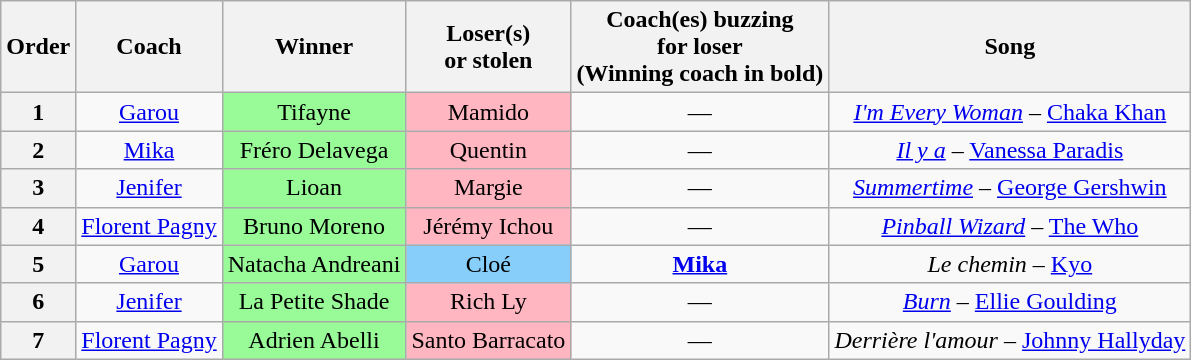<table class="wikitable" style="font-size:100%; text-align:center">
<tr>
<th>Order</th>
<th>Coach</th>
<th>Winner</th>
<th>Loser(s)<br>or stolen</th>
<th>Coach(es) buzzing<br>for loser <br>(Winning coach in bold)</th>
<th>Song</th>
</tr>
<tr>
<th>1</th>
<td style="background;text-align:center;"><a href='#'>Garou</a></td>
<td style="background:palegreen;text-align:center;">Tifayne</td>
<td style="background:lightpink;text-align:center;">Mamido</td>
<td>—</td>
<td><em><a href='#'>I'm Every Woman</a></em> – <a href='#'>Chaka Khan</a></td>
</tr>
<tr>
<th>2</th>
<td style="background;text-align:center;"><a href='#'>Mika</a></td>
<td style="background:palegreen;text-align:center;">Fréro Delavega</td>
<td style="background:lightpink;text-align:center;">Quentin</td>
<td>—</td>
<td><em><a href='#'>Il y a</a></em> – <a href='#'>Vanessa Paradis</a></td>
</tr>
<tr>
<th>3</th>
<td style="background;text-align:center;"><a href='#'>Jenifer</a></td>
<td style="background:palegreen;text-align:center;">Lioan</td>
<td style="background:lightpink;text-align:center;">Margie</td>
<td>—</td>
<td><em><a href='#'>Summertime</a></em> – <a href='#'>George Gershwin</a></td>
</tr>
<tr>
<th>4</th>
<td style="background;text-align:center;"><a href='#'>Florent Pagny</a></td>
<td style="background:palegreen;text-align:center;">Bruno Moreno</td>
<td style="background:lightpink;text-align:center;">Jérémy Ichou</td>
<td>—</td>
<td><em><a href='#'>Pinball Wizard</a></em> – <a href='#'>The Who</a></td>
</tr>
<tr>
<th>5</th>
<td style="background;text-align:center;"><a href='#'>Garou</a></td>
<td style="background:palegreen;text-align:center;">Natacha Andreani</td>
<td style="background:lightskyblue;text-align:center;">Cloé</td>
<td><strong><a href='#'>Mika</a></strong></td>
<td><em>Le chemin</em> – <a href='#'>Kyo</a></td>
</tr>
<tr>
<th>6</th>
<td style="background;text-align:center;"><a href='#'>Jenifer</a></td>
<td style="background:palegreen;text-align:center;">La Petite Shade</td>
<td style="background:lightpink;text-align:center;">Rich Ly</td>
<td>—</td>
<td><em><a href='#'>Burn</a></em> – <a href='#'>Ellie Goulding</a></td>
</tr>
<tr>
<th>7</th>
<td style="background;text-align:center;"><a href='#'>Florent Pagny</a></td>
<td style="background:palegreen;text-align:center;">Adrien Abelli</td>
<td style="background:lightpink;text-align:center;">Santo Barracato</td>
<td>—</td>
<td><em>Derrière l'amour</em> – <a href='#'>Johnny Hallyday</a></td>
</tr>
</table>
